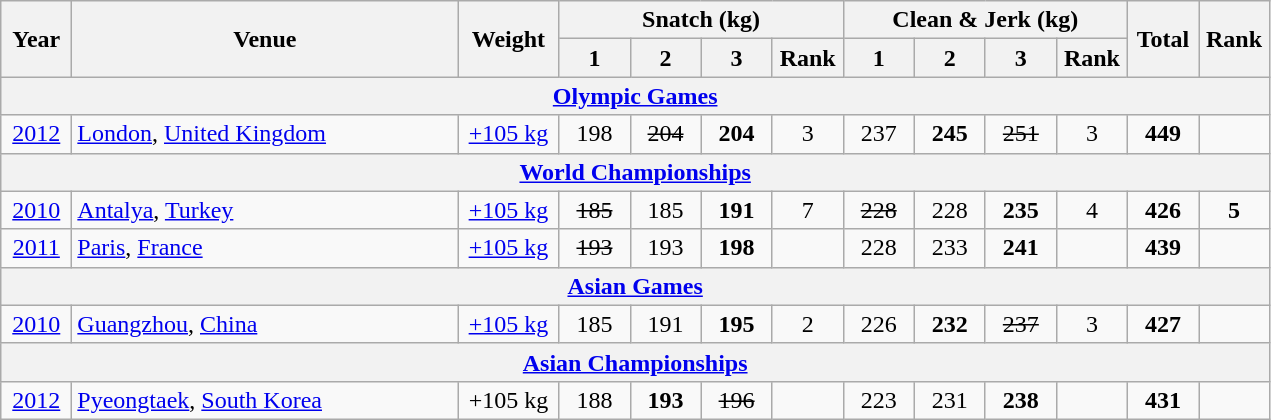<table class = "wikitable" style="text-align:center;">
<tr>
<th rowspan=2 width=40>Year</th>
<th rowspan=2 width=250>Venue</th>
<th rowspan=2 width=60>Weight</th>
<th colspan=4>Snatch (kg)</th>
<th colspan=4>Clean & Jerk (kg)</th>
<th rowspan=2 width=40>Total</th>
<th rowspan=2 width=40>Rank</th>
</tr>
<tr>
<th width=40>1</th>
<th width=40>2</th>
<th width=40>3</th>
<th width=40>Rank</th>
<th width=40>1</th>
<th width=40>2</th>
<th width=40>3</th>
<th width=40>Rank</th>
</tr>
<tr>
<th colspan=13><a href='#'>Olympic Games</a></th>
</tr>
<tr>
<td><a href='#'>2012</a></td>
<td align=left> <a href='#'>London</a>, <a href='#'>United Kingdom</a></td>
<td><a href='#'>+105 kg</a></td>
<td>198</td>
<td><s>204</s></td>
<td><strong>204</strong></td>
<td>3</td>
<td>237</td>
<td><strong>245</strong></td>
<td><s>251</s></td>
<td>3</td>
<td><strong>449</strong></td>
<td><strong></strong></td>
</tr>
<tr>
<th colspan=13><a href='#'>World Championships</a></th>
</tr>
<tr>
<td><a href='#'>2010</a></td>
<td align=left> <a href='#'>Antalya</a>, <a href='#'>Turkey</a></td>
<td><a href='#'>+105 kg</a></td>
<td><s>185</s></td>
<td>185</td>
<td><strong>191</strong></td>
<td>7</td>
<td><s>228</s></td>
<td>228</td>
<td><strong>235</strong></td>
<td>4</td>
<td><strong>426</strong></td>
<td><strong>5</strong></td>
</tr>
<tr>
<td><a href='#'>2011</a></td>
<td align=left> <a href='#'>Paris</a>, <a href='#'>France</a></td>
<td><a href='#'>+105 kg</a></td>
<td><s>193</s></td>
<td>193</td>
<td><strong>198</strong></td>
<td><strong></strong></td>
<td>228</td>
<td>233</td>
<td><strong>241</strong></td>
<td><strong></strong></td>
<td><strong>439</strong></td>
<td><strong></strong></td>
</tr>
<tr>
<th colspan=13><a href='#'>Asian Games</a></th>
</tr>
<tr>
<td><a href='#'>2010</a></td>
<td align=left> <a href='#'>Guangzhou</a>, <a href='#'>China</a></td>
<td><a href='#'>+105 kg</a></td>
<td>185</td>
<td>191</td>
<td><strong>195</strong></td>
<td>2</td>
<td>226</td>
<td><strong>232</strong></td>
<td><s>237</s></td>
<td>3</td>
<td><strong>427</strong></td>
<td><strong></strong></td>
</tr>
<tr>
<th colspan=13><a href='#'>Asian Championships</a></th>
</tr>
<tr>
<td><a href='#'>2012</a></td>
<td align=left> <a href='#'>Pyeongtaek</a>, <a href='#'>South Korea</a></td>
<td>+105 kg</td>
<td>188</td>
<td><strong>193</strong></td>
<td><s>196</s></td>
<td><strong></strong></td>
<td>223</td>
<td>231</td>
<td><strong>238</strong></td>
<td><strong></strong></td>
<td><strong>431</strong></td>
<td><strong></strong></td>
</tr>
</table>
